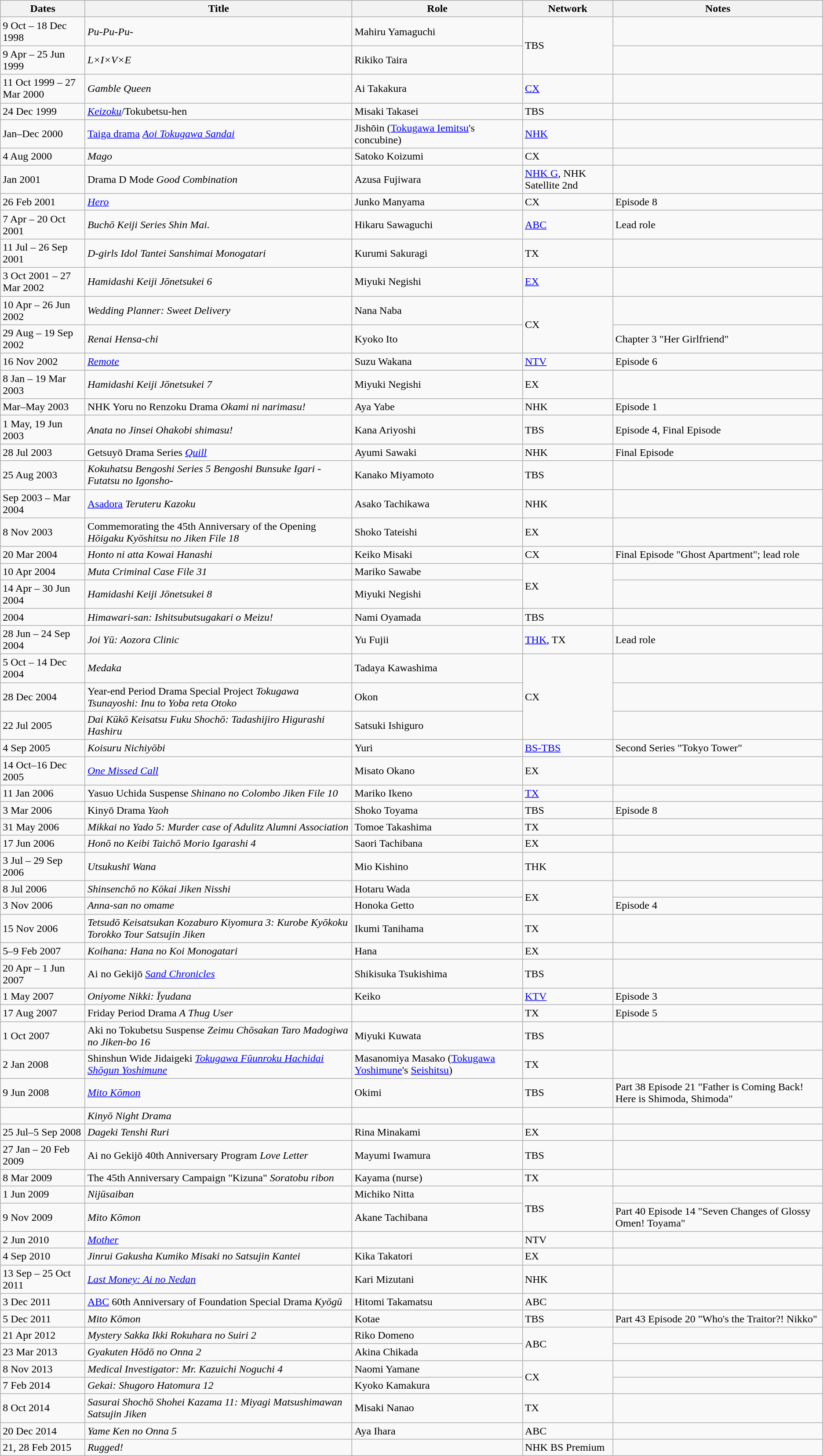<table class="wikitable">
<tr>
<th>Dates</th>
<th>Title</th>
<th>Role</th>
<th>Network</th>
<th>Notes</th>
</tr>
<tr>
<td>9 Oct – 18 Dec 1998</td>
<td><em>Pu-Pu-Pu-</em></td>
<td>Mahiru Yamaguchi</td>
<td rowspan="2">TBS</td>
<td></td>
</tr>
<tr>
<td>9 Apr – 25 Jun 1999</td>
<td><em>L×I×V×E</em></td>
<td>Rikiko Taira</td>
<td></td>
</tr>
<tr>
<td>11 Oct 1999 – 27 Mar 2000</td>
<td><em>Gamble Queen</em></td>
<td>Ai Takakura</td>
<td><a href='#'>CX</a></td>
<td></td>
</tr>
<tr>
<td>24 Dec 1999</td>
<td><em><a href='#'>Keizoku</a></em>/Tokubetsu-hen</td>
<td>Misaki Takasei</td>
<td>TBS</td>
<td></td>
</tr>
<tr>
<td>Jan–Dec 2000</td>
<td><a href='#'>Taiga drama</a> <em><a href='#'>Aoi Tokugawa Sandai</a></em></td>
<td>Jishōin (<a href='#'>Tokugawa Iemitsu</a>'s concubine)</td>
<td><a href='#'>NHK</a></td>
<td></td>
</tr>
<tr>
<td>4 Aug 2000</td>
<td><em>Mago</em></td>
<td>Satoko Koizumi</td>
<td>CX</td>
<td></td>
</tr>
<tr>
<td>Jan 2001</td>
<td>Drama D Mode <em>Good Combination</em></td>
<td>Azusa Fujiwara</td>
<td><a href='#'>NHK G</a>, NHK Satellite 2nd</td>
<td></td>
</tr>
<tr>
<td>26 Feb 2001</td>
<td><em><a href='#'>Hero</a></em></td>
<td>Junko Manyama</td>
<td>CX</td>
<td>Episode 8</td>
</tr>
<tr>
<td>7 Apr – 20 Oct 2001</td>
<td><em>Buchō Keiji Series Shin Mai.</em></td>
<td>Hikaru Sawaguchi</td>
<td><a href='#'>ABC</a></td>
<td>Lead role</td>
</tr>
<tr>
<td>11 Jul – 26 Sep 2001</td>
<td><em>D-girls Idol Tantei Sanshimai Monogatari</em></td>
<td>Kurumi Sakuragi</td>
<td>TX</td>
<td></td>
</tr>
<tr>
<td>3 Oct 2001 – 27 Mar 2002</td>
<td><em>Hamidashi Keiji Jōnetsukei 6</em></td>
<td>Miyuki Negishi</td>
<td><a href='#'>EX</a></td>
<td></td>
</tr>
<tr>
<td>10 Apr – 26 Jun 2002</td>
<td><em>Wedding Planner: Sweet Delivery</em></td>
<td>Nana Naba</td>
<td rowspan="2">CX</td>
<td></td>
</tr>
<tr>
<td>29 Aug – 19 Sep 2002</td>
<td><em>Renai Hensa-chi</em></td>
<td>Kyoko Ito</td>
<td>Chapter 3 "Her Girlfriend"</td>
</tr>
<tr>
<td>16 Nov 2002</td>
<td><em><a href='#'>Remote</a></em></td>
<td>Suzu Wakana</td>
<td><a href='#'>NTV</a></td>
<td>Episode 6</td>
</tr>
<tr>
<td>8 Jan – 19 Mar 2003</td>
<td><em>Hamidashi Keiji Jōnetsukei 7</em></td>
<td>Miyuki Negishi</td>
<td>EX</td>
<td></td>
</tr>
<tr>
<td>Mar–May 2003</td>
<td>NHK Yoru no Renzoku Drama <em>Okami ni narimasu!</em></td>
<td>Aya Yabe</td>
<td>NHK</td>
<td>Episode 1</td>
</tr>
<tr>
<td>1 May, 19 Jun 2003</td>
<td><em>Anata no Jinsei Ohakobi shimasu!</em></td>
<td>Kana Ariyoshi</td>
<td>TBS</td>
<td>Episode 4, Final Episode</td>
</tr>
<tr>
<td>28 Jul 2003</td>
<td>Getsuyō Drama Series <em><a href='#'>Quill</a></em></td>
<td>Ayumi Sawaki</td>
<td>NHK</td>
<td>Final Episode</td>
</tr>
<tr>
<td>25 Aug 2003</td>
<td><em>Kokuhatsu Bengoshi Series 5 Bengoshi Bunsuke Igari -Futatsu no Igonsho-</em></td>
<td>Kanako Miyamoto</td>
<td>TBS</td>
<td></td>
</tr>
<tr>
<td>Sep 2003 – Mar 2004</td>
<td><a href='#'>Asadora</a> <em>Teruteru Kazoku</em></td>
<td>Asako Tachikawa</td>
<td>NHK</td>
<td></td>
</tr>
<tr>
<td>8 Nov 2003</td>
<td>Commemorating the 45th Anniversary of the Opening <em>Hōigaku Kyōshitsu no Jiken File 18</em></td>
<td>Shoko Tateishi</td>
<td>EX</td>
<td></td>
</tr>
<tr>
<td>20 Mar 2004</td>
<td><em>Honto ni atta Kowai Hanashi</em></td>
<td>Keiko Misaki</td>
<td>CX</td>
<td>Final Episode "Ghost Apartment"; lead role</td>
</tr>
<tr>
<td>10 Apr 2004</td>
<td><em>Muta Criminal Case File 31</em></td>
<td>Mariko Sawabe</td>
<td rowspan="2">EX</td>
<td></td>
</tr>
<tr>
<td>14 Apr – 30 Jun 2004</td>
<td><em>Hamidashi Keiji Jōnetsukei 8</em></td>
<td>Miyuki Negishi</td>
<td></td>
</tr>
<tr>
<td>2004</td>
<td><em>Himawari-san: Ishitsubutsugakari o Meizu!</em></td>
<td>Nami Oyamada</td>
<td>TBS</td>
<td></td>
</tr>
<tr>
<td>28 Jun – 24 Sep 2004</td>
<td><em>Joi Yū: Aozora Clinic</em></td>
<td>Yu Fujii</td>
<td><a href='#'>THK</a>, TX</td>
<td>Lead role</td>
</tr>
<tr>
<td>5 Oct – 14 Dec 2004</td>
<td><em>Medaka</em></td>
<td>Tadaya Kawashima</td>
<td rowspan="3">CX</td>
<td></td>
</tr>
<tr>
<td>28 Dec 2004</td>
<td>Year-end Period Drama Special Project <em>Tokugawa Tsunayoshi: Inu to Yoba reta Otoko</em></td>
<td>Okon</td>
<td></td>
</tr>
<tr>
<td>22 Jul 2005</td>
<td><em>Dai Kūkō Keisatsu Fuku Shochō: Tadashijiro Higurashi Hashiru</em></td>
<td>Satsuki Ishiguro</td>
<td></td>
</tr>
<tr>
<td>4 Sep 2005</td>
<td><em>Koisuru Nichiyōbi</em></td>
<td>Yuri</td>
<td><a href='#'>BS-TBS</a></td>
<td>Second Series "Tokyo Tower"</td>
</tr>
<tr>
<td>14 Oct–16 Dec 2005</td>
<td><em><a href='#'>One Missed Call</a></em></td>
<td>Misato Okano</td>
<td>EX</td>
<td></td>
</tr>
<tr>
<td>11 Jan 2006</td>
<td>Yasuo Uchida Suspense <em>Shinano no Colombo Jiken File 10</em></td>
<td>Mariko Ikeno</td>
<td><a href='#'>TX</a></td>
<td></td>
</tr>
<tr>
<td>3 Mar 2006</td>
<td>Kinyō Drama <em>Yaoh</em></td>
<td>Shoko Toyama</td>
<td>TBS</td>
<td>Episode 8</td>
</tr>
<tr>
<td>31 May 2006</td>
<td><em>Mikkai no Yado 5: Murder case of Adulitz Alumni Association</em></td>
<td>Tomoe Takashima</td>
<td>TX</td>
<td></td>
</tr>
<tr>
<td>17 Jun 2006</td>
<td><em>Honō no Keibi Taichō Morio Igarashi 4</em></td>
<td>Saori Tachibana</td>
<td>EX</td>
<td></td>
</tr>
<tr>
<td>3 Jul – 29 Sep 2006</td>
<td><em>Utsukushī Wana</em></td>
<td>Mio Kishino</td>
<td>THK</td>
<td></td>
</tr>
<tr>
<td>8 Jul 2006</td>
<td><em>Shinsenchō no Kōkai Jiken Nisshi</em></td>
<td>Hotaru Wada</td>
<td rowspan="2">EX</td>
<td></td>
</tr>
<tr>
<td>3 Nov 2006</td>
<td><em>Anna-san no omame</em></td>
<td>Honoka Getto</td>
<td>Episode 4</td>
</tr>
<tr>
<td>15 Nov 2006</td>
<td><em>Tetsudō Keisatsukan Kozaburo Kiyomura 3: Kurobe Kyōkoku Torokko Tour Satsujin Jiken</em></td>
<td>Ikumi Tanihama</td>
<td>TX</td>
<td></td>
</tr>
<tr>
<td>5–9 Feb 2007</td>
<td><em>Koihana: Hana no Koi Monogatari</em></td>
<td>Hana</td>
<td>EX</td>
<td></td>
</tr>
<tr>
<td>20 Apr – 1 Jun 2007</td>
<td>Ai no Gekijō <em><a href='#'>Sand Chronicles</a></em></td>
<td>Shikisuka Tsukishima</td>
<td>TBS</td>
<td></td>
</tr>
<tr>
<td>1 May 2007</td>
<td><em>Oniyome Nikki: Īyudana</em></td>
<td>Keiko</td>
<td><a href='#'>KTV</a></td>
<td>Episode 3</td>
</tr>
<tr>
<td>17 Aug 2007</td>
<td>Friday Period Drama <em>A Thug User</em></td>
<td></td>
<td>TX</td>
<td>Episode 5</td>
</tr>
<tr>
<td>1 Oct 2007</td>
<td>Aki no Tokubetsu Suspense <em>Zeimu Chōsakan Taro Madogiwa no Jiken-bo 16</em></td>
<td>Miyuki Kuwata</td>
<td>TBS</td>
<td></td>
</tr>
<tr>
<td>2 Jan 2008</td>
<td>Shinshun Wide Jidaigeki <em><a href='#'>Tokugawa Fūunroku Hachidai Shōgun Yoshimune</a></em></td>
<td>Masanomiya Masako (<a href='#'>Tokugawa Yoshimune</a>'s <a href='#'>Seishitsu</a>)</td>
<td>TX</td>
<td></td>
</tr>
<tr>
<td>9 Jun 2008</td>
<td><em><a href='#'>Mito Kōmon</a></em></td>
<td>Okimi</td>
<td>TBS</td>
<td>Part 38 Episode 21 "Father is Coming Back! Here is Shimoda, Shimoda"</td>
</tr>
<tr>
<td></td>
<td><em>Kinyō Night Drama</em></td>
<td></td>
<td></td>
<td></td>
</tr>
<tr>
<td>25 Jul–5 Sep 2008</td>
<td><em>Dageki Tenshi Ruri</em></td>
<td>Rina Minakami</td>
<td>EX</td>
<td></td>
</tr>
<tr>
<td>27 Jan – 20 Feb 2009</td>
<td>Ai no Gekijō 40th Anniversary Program <em>Love Letter</em></td>
<td>Mayumi Iwamura</td>
<td>TBS</td>
<td></td>
</tr>
<tr>
<td>8 Mar 2009</td>
<td>The 45th Anniversary Campaign "Kizuna" <em>Soratobu ribon</em></td>
<td>Kayama (nurse)</td>
<td>TX</td>
<td></td>
</tr>
<tr>
<td>1 Jun 2009</td>
<td><em>Nijūsaiban</em></td>
<td>Michiko Nitta</td>
<td rowspan="2">TBS</td>
<td></td>
</tr>
<tr>
<td>9 Nov 2009</td>
<td><em>Mito Kōmon</em></td>
<td>Akane Tachibana</td>
<td>Part 40 Episode 14 "Seven Changes of Glossy Omen! Toyama"</td>
</tr>
<tr>
<td>2 Jun 2010</td>
<td><em><a href='#'>Mother</a></em></td>
<td></td>
<td>NTV</td>
<td></td>
</tr>
<tr>
<td>4 Sep 2010</td>
<td><em>Jinrui Gakusha Kumiko Misaki no Satsujin Kantei</em></td>
<td>Kika Takatori</td>
<td>EX</td>
<td></td>
</tr>
<tr>
<td>13 Sep – 25 Oct 2011</td>
<td><em><a href='#'>Last Money: Ai no Nedan</a></em></td>
<td>Kari Mizutani</td>
<td>NHK</td>
<td></td>
</tr>
<tr>
<td>3 Dec 2011</td>
<td><a href='#'>ABC</a> 60th Anniversary of Foundation Special Drama <em>Kyōgū</em></td>
<td>Hitomi Takamatsu</td>
<td>ABC</td>
<td></td>
</tr>
<tr>
<td>5 Dec 2011</td>
<td><em>Mito Kōmon</em></td>
<td>Kotae</td>
<td>TBS</td>
<td>Part 43 Episode 20 "Who's the Traitor?! Nikko"</td>
</tr>
<tr>
<td>21 Apr 2012</td>
<td><em>Mystery Sakka Ikki Rokuhara no Suiri 2</em></td>
<td>Riko Domeno</td>
<td rowspan="2">ABC</td>
<td></td>
</tr>
<tr>
<td>23 Mar 2013</td>
<td><em>Gyakuten Hōdō no Onna 2</em></td>
<td>Akina Chikada</td>
<td></td>
</tr>
<tr>
<td>8 Nov 2013</td>
<td><em>Medical Investigator: Mr. Kazuichi Noguchi 4</em></td>
<td>Naomi Yamane</td>
<td rowspan="2">CX</td>
<td></td>
</tr>
<tr>
<td>7 Feb 2014</td>
<td><em>Gekai: Shugoro Hatomura 12</em></td>
<td>Kyoko Kamakura</td>
<td></td>
</tr>
<tr>
<td>8 Oct 2014</td>
<td><em>Sasurai Shochō Shohei Kazama 11: Miyagi Matsushimawan Satsujin Jiken</em></td>
<td>Misaki Nanao</td>
<td>TX</td>
<td></td>
</tr>
<tr>
<td>20 Dec 2014</td>
<td><em>Yame Ken no Onna 5</em></td>
<td>Aya Ihara</td>
<td>ABC</td>
<td></td>
</tr>
<tr>
<td>21, 28 Feb 2015</td>
<td><em>Rugged!</em></td>
<td></td>
<td>NHK BS Premium</td>
<td></td>
</tr>
</table>
